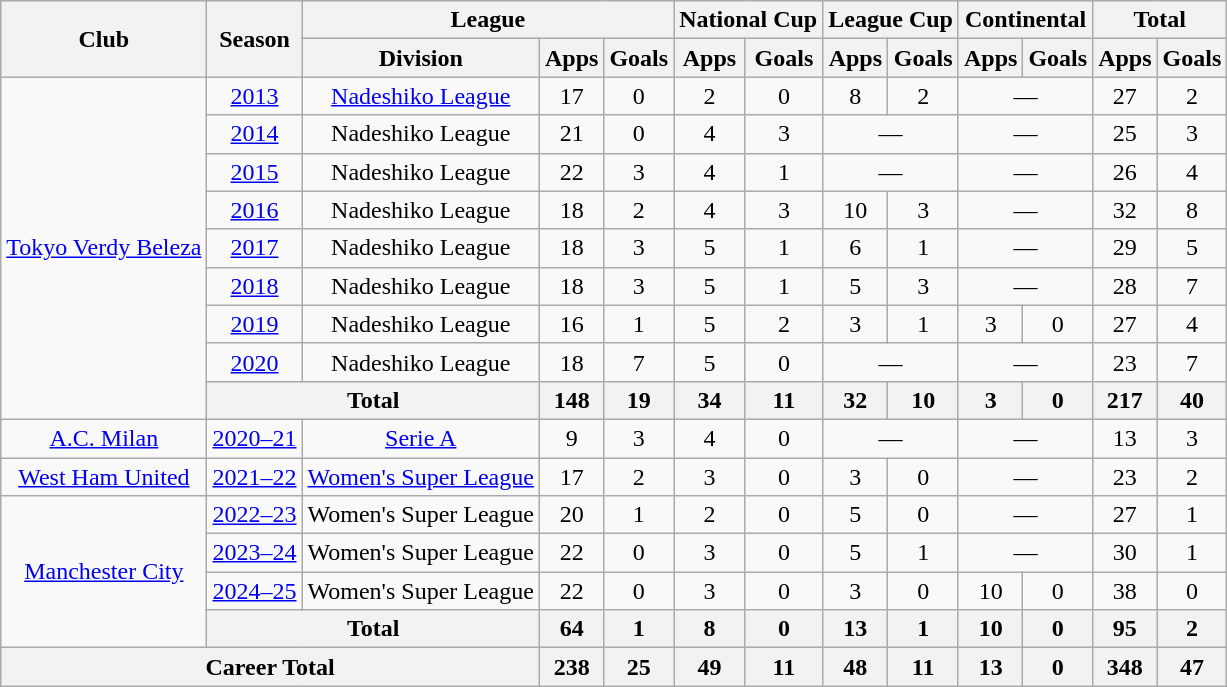<table class="wikitable" style="text-align:center">
<tr>
<th rowspan="2">Club</th>
<th rowspan="2">Season</th>
<th colspan="3">League</th>
<th colspan="2">National Cup</th>
<th colspan="2">League Cup</th>
<th colspan="2">Continental</th>
<th colspan="2">Total</th>
</tr>
<tr>
<th>Division</th>
<th>Apps</th>
<th>Goals</th>
<th>Apps</th>
<th>Goals</th>
<th>Apps</th>
<th>Goals</th>
<th>Apps</th>
<th>Goals</th>
<th>Apps</th>
<th>Goals</th>
</tr>
<tr>
<td rowspan="9"><a href='#'>Tokyo Verdy Beleza</a></td>
<td><a href='#'>2013</a></td>
<td><a href='#'>Nadeshiko League</a></td>
<td>17</td>
<td>0</td>
<td>2</td>
<td>0</td>
<td>8</td>
<td>2</td>
<td colspan="2">—</td>
<td>27</td>
<td>2</td>
</tr>
<tr>
<td><a href='#'>2014</a></td>
<td>Nadeshiko League</td>
<td>21</td>
<td>0</td>
<td>4</td>
<td>3</td>
<td colspan="2">—</td>
<td colspan="2">—</td>
<td>25</td>
<td>3</td>
</tr>
<tr>
<td><a href='#'>2015</a></td>
<td>Nadeshiko League</td>
<td>22</td>
<td>3</td>
<td>4</td>
<td>1</td>
<td colspan="2">—</td>
<td colspan="2">—</td>
<td>26</td>
<td>4</td>
</tr>
<tr>
<td><a href='#'>2016</a></td>
<td>Nadeshiko League</td>
<td>18</td>
<td>2</td>
<td>4</td>
<td>3</td>
<td>10</td>
<td>3</td>
<td colspan="2">—</td>
<td>32</td>
<td>8</td>
</tr>
<tr>
<td><a href='#'>2017</a></td>
<td>Nadeshiko League</td>
<td>18</td>
<td>3</td>
<td>5</td>
<td>1</td>
<td>6</td>
<td>1</td>
<td colspan="2">—</td>
<td>29</td>
<td>5</td>
</tr>
<tr>
<td><a href='#'>2018</a></td>
<td>Nadeshiko League</td>
<td>18</td>
<td>3</td>
<td>5</td>
<td>1</td>
<td>5</td>
<td>3</td>
<td colspan="2">—</td>
<td>28</td>
<td>7</td>
</tr>
<tr>
<td><a href='#'>2019</a></td>
<td>Nadeshiko League</td>
<td>16</td>
<td>1</td>
<td>5</td>
<td>2</td>
<td>3</td>
<td>1</td>
<td>3</td>
<td>0</td>
<td>27</td>
<td>4</td>
</tr>
<tr>
<td><a href='#'>2020</a></td>
<td>Nadeshiko League</td>
<td>18</td>
<td>7</td>
<td>5</td>
<td>0</td>
<td colspan="2">—</td>
<td colspan="2">—</td>
<td>23</td>
<td>7</td>
</tr>
<tr>
<th colspan="2">Total</th>
<th>148</th>
<th>19</th>
<th>34</th>
<th>11</th>
<th>32</th>
<th>10</th>
<th>3</th>
<th>0</th>
<th>217</th>
<th>40</th>
</tr>
<tr>
<td><a href='#'>A.C. Milan</a></td>
<td><a href='#'>2020–21</a></td>
<td><a href='#'>Serie A</a></td>
<td>9</td>
<td>3</td>
<td>4</td>
<td>0</td>
<td colspan="2">—</td>
<td colspan="2">—</td>
<td>13</td>
<td>3</td>
</tr>
<tr>
<td><a href='#'>West Ham United</a></td>
<td><a href='#'>2021–22</a></td>
<td><a href='#'>Women's Super League</a></td>
<td>17</td>
<td>2</td>
<td>3</td>
<td>0</td>
<td>3</td>
<td>0</td>
<td colspan="2">—</td>
<td>23</td>
<td>2</td>
</tr>
<tr>
<td rowspan="4"><a href='#'>Manchester City</a></td>
<td><a href='#'>2022–23</a></td>
<td>Women's Super League</td>
<td>20</td>
<td>1</td>
<td>2</td>
<td>0</td>
<td>5</td>
<td>0</td>
<td colspan="2">—</td>
<td>27</td>
<td>1</td>
</tr>
<tr>
<td><a href='#'>2023–24</a></td>
<td>Women's Super League</td>
<td>22</td>
<td>0</td>
<td>3</td>
<td>0</td>
<td>5</td>
<td>1</td>
<td colspan="2">—</td>
<td>30</td>
<td>1</td>
</tr>
<tr>
<td><a href='#'>2024–25</a></td>
<td>Women's Super League</td>
<td>22</td>
<td>0</td>
<td>3</td>
<td>0</td>
<td>3</td>
<td>0</td>
<td>10</td>
<td>0</td>
<td>38</td>
<td>0</td>
</tr>
<tr>
<th colspan="2">Total</th>
<th>64</th>
<th>1</th>
<th>8</th>
<th>0</th>
<th>13</th>
<th>1</th>
<th>10</th>
<th>0</th>
<th>95</th>
<th>2</th>
</tr>
<tr>
<th colspan="3">Career Total</th>
<th>238</th>
<th>25</th>
<th>49</th>
<th>11</th>
<th>48</th>
<th>11</th>
<th>13</th>
<th>0</th>
<th>348</th>
<th>47</th>
</tr>
</table>
